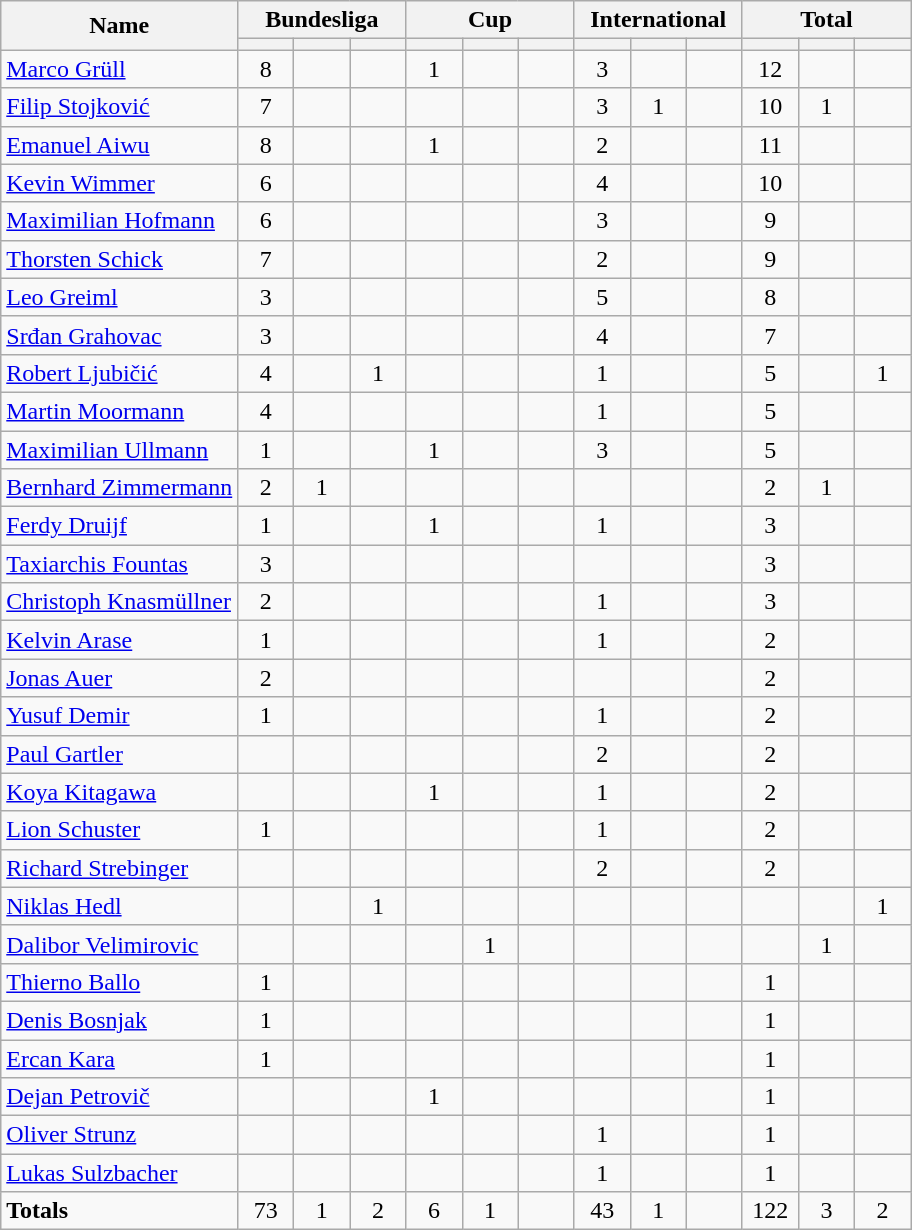<table class="wikitable" style="text-align: center;">
<tr>
<th rowspan="2">Name</th>
<th colspan="3">Bundesliga</th>
<th colspan="3">Cup</th>
<th colspan="3">International</th>
<th colspan="3">Total</th>
</tr>
<tr>
<th width=30></th>
<th width=30></th>
<th width=30></th>
<th width=30></th>
<th width=30></th>
<th width=30></th>
<th width=30></th>
<th width=30></th>
<th width=30></th>
<th width=30></th>
<th width=30></th>
<th width=30></th>
</tr>
<tr>
<td align="left"> <a href='#'>Marco Grüll</a></td>
<td>8</td>
<td></td>
<td></td>
<td>1</td>
<td></td>
<td></td>
<td>3</td>
<td></td>
<td></td>
<td>12</td>
<td></td>
<td></td>
</tr>
<tr>
<td align="left"> <a href='#'>Filip Stojković</a></td>
<td>7</td>
<td></td>
<td></td>
<td></td>
<td></td>
<td></td>
<td>3</td>
<td>1</td>
<td></td>
<td>10</td>
<td>1</td>
<td></td>
</tr>
<tr>
<td align="left"> <a href='#'>Emanuel Aiwu</a></td>
<td>8</td>
<td></td>
<td></td>
<td>1</td>
<td></td>
<td></td>
<td>2</td>
<td></td>
<td></td>
<td>11</td>
<td></td>
<td></td>
</tr>
<tr>
<td align="left"> <a href='#'>Kevin Wimmer</a></td>
<td>6</td>
<td></td>
<td></td>
<td></td>
<td></td>
<td></td>
<td>4</td>
<td></td>
<td></td>
<td>10</td>
<td></td>
<td></td>
</tr>
<tr>
<td align="left"> <a href='#'>Maximilian Hofmann</a></td>
<td>6</td>
<td></td>
<td></td>
<td></td>
<td></td>
<td></td>
<td>3</td>
<td></td>
<td></td>
<td>9</td>
<td></td>
<td></td>
</tr>
<tr>
<td align="left"> <a href='#'>Thorsten Schick</a></td>
<td>7</td>
<td></td>
<td></td>
<td></td>
<td></td>
<td></td>
<td>2</td>
<td></td>
<td></td>
<td>9</td>
<td></td>
<td></td>
</tr>
<tr>
<td align="left"> <a href='#'>Leo Greiml</a></td>
<td>3</td>
<td></td>
<td></td>
<td></td>
<td></td>
<td></td>
<td>5</td>
<td></td>
<td></td>
<td>8</td>
<td></td>
<td></td>
</tr>
<tr>
<td align="left"> <a href='#'>Srđan Grahovac</a></td>
<td>3</td>
<td></td>
<td></td>
<td></td>
<td></td>
<td></td>
<td>4</td>
<td></td>
<td></td>
<td>7</td>
<td></td>
<td></td>
</tr>
<tr>
<td align="left"> <a href='#'>Robert Ljubičić</a></td>
<td>4</td>
<td></td>
<td>1</td>
<td></td>
<td></td>
<td></td>
<td>1</td>
<td></td>
<td></td>
<td>5</td>
<td></td>
<td>1</td>
</tr>
<tr>
<td align="left"> <a href='#'>Martin Moormann</a></td>
<td>4</td>
<td></td>
<td></td>
<td></td>
<td></td>
<td></td>
<td>1</td>
<td></td>
<td></td>
<td>5</td>
<td></td>
<td></td>
</tr>
<tr>
<td align="left"> <a href='#'>Maximilian Ullmann</a></td>
<td>1</td>
<td></td>
<td></td>
<td>1</td>
<td></td>
<td></td>
<td>3</td>
<td></td>
<td></td>
<td>5</td>
<td></td>
<td></td>
</tr>
<tr>
<td align="left"> <a href='#'>Bernhard Zimmermann</a></td>
<td>2</td>
<td>1</td>
<td></td>
<td></td>
<td></td>
<td></td>
<td></td>
<td></td>
<td></td>
<td>2</td>
<td>1</td>
<td></td>
</tr>
<tr>
<td align="left"> <a href='#'>Ferdy Druijf</a></td>
<td>1</td>
<td></td>
<td></td>
<td>1</td>
<td></td>
<td></td>
<td>1</td>
<td></td>
<td></td>
<td>3</td>
<td></td>
<td></td>
</tr>
<tr>
<td align="left"> <a href='#'>Taxiarchis Fountas</a></td>
<td>3</td>
<td></td>
<td></td>
<td></td>
<td></td>
<td></td>
<td></td>
<td></td>
<td></td>
<td>3</td>
<td></td>
<td></td>
</tr>
<tr>
<td align="left"> <a href='#'>Christoph Knasmüllner</a></td>
<td>2</td>
<td></td>
<td></td>
<td></td>
<td></td>
<td></td>
<td>1</td>
<td></td>
<td></td>
<td>3</td>
<td></td>
<td></td>
</tr>
<tr>
<td align="left"> <a href='#'>Kelvin Arase</a></td>
<td>1</td>
<td></td>
<td></td>
<td></td>
<td></td>
<td></td>
<td>1</td>
<td></td>
<td></td>
<td>2</td>
<td></td>
<td></td>
</tr>
<tr>
<td align="left"> <a href='#'>Jonas Auer</a></td>
<td>2</td>
<td></td>
<td></td>
<td></td>
<td></td>
<td></td>
<td></td>
<td></td>
<td></td>
<td>2</td>
<td></td>
<td></td>
</tr>
<tr>
<td align="left"> <a href='#'>Yusuf Demir</a></td>
<td>1</td>
<td></td>
<td></td>
<td></td>
<td></td>
<td></td>
<td>1</td>
<td></td>
<td></td>
<td>2</td>
<td></td>
<td></td>
</tr>
<tr>
<td align="left"> <a href='#'>Paul Gartler</a></td>
<td></td>
<td></td>
<td></td>
<td></td>
<td></td>
<td></td>
<td>2</td>
<td></td>
<td></td>
<td>2</td>
<td></td>
<td></td>
</tr>
<tr>
<td align="left"> <a href='#'>Koya Kitagawa</a></td>
<td></td>
<td></td>
<td></td>
<td>1</td>
<td></td>
<td></td>
<td>1</td>
<td></td>
<td></td>
<td>2</td>
<td></td>
<td></td>
</tr>
<tr>
<td align="left"> <a href='#'>Lion Schuster</a></td>
<td>1</td>
<td></td>
<td></td>
<td></td>
<td></td>
<td></td>
<td>1</td>
<td></td>
<td></td>
<td>2</td>
<td></td>
<td></td>
</tr>
<tr>
<td align="left"> <a href='#'>Richard Strebinger</a></td>
<td></td>
<td></td>
<td></td>
<td></td>
<td></td>
<td></td>
<td>2</td>
<td></td>
<td></td>
<td>2</td>
<td></td>
<td></td>
</tr>
<tr>
<td align="left"> <a href='#'>Niklas Hedl</a></td>
<td></td>
<td></td>
<td>1</td>
<td></td>
<td></td>
<td></td>
<td></td>
<td></td>
<td></td>
<td></td>
<td></td>
<td>1</td>
</tr>
<tr>
<td align="left"> <a href='#'>Dalibor Velimirovic</a></td>
<td></td>
<td></td>
<td></td>
<td></td>
<td>1</td>
<td></td>
<td></td>
<td></td>
<td></td>
<td></td>
<td>1</td>
<td></td>
</tr>
<tr>
<td align="left"> <a href='#'>Thierno Ballo</a></td>
<td>1</td>
<td></td>
<td></td>
<td></td>
<td></td>
<td></td>
<td></td>
<td></td>
<td></td>
<td>1</td>
<td></td>
<td></td>
</tr>
<tr>
<td align="left"> <a href='#'>Denis Bosnjak</a></td>
<td>1</td>
<td></td>
<td></td>
<td></td>
<td></td>
<td></td>
<td></td>
<td></td>
<td></td>
<td>1</td>
<td></td>
<td></td>
</tr>
<tr>
<td align="left"> <a href='#'>Ercan Kara</a></td>
<td>1</td>
<td></td>
<td></td>
<td></td>
<td></td>
<td></td>
<td></td>
<td></td>
<td></td>
<td>1</td>
<td></td>
<td></td>
</tr>
<tr>
<td align="left"> <a href='#'>Dejan Petrovič</a></td>
<td></td>
<td></td>
<td></td>
<td>1</td>
<td></td>
<td></td>
<td></td>
<td></td>
<td></td>
<td>1</td>
<td></td>
<td></td>
</tr>
<tr>
<td align="left"> <a href='#'>Oliver Strunz</a></td>
<td></td>
<td></td>
<td></td>
<td></td>
<td></td>
<td></td>
<td>1</td>
<td></td>
<td></td>
<td>1</td>
<td></td>
<td></td>
</tr>
<tr>
<td align="left"> <a href='#'>Lukas Sulzbacher</a></td>
<td></td>
<td></td>
<td></td>
<td></td>
<td></td>
<td></td>
<td>1</td>
<td></td>
<td></td>
<td>1</td>
<td></td>
<td></td>
</tr>
<tr class="sortbottom">
<td align="left"><strong>Totals</strong></td>
<td>73</td>
<td>1</td>
<td>2</td>
<td>6</td>
<td>1</td>
<td></td>
<td>43</td>
<td>1</td>
<td></td>
<td>122</td>
<td>3</td>
<td>2</td>
</tr>
</table>
